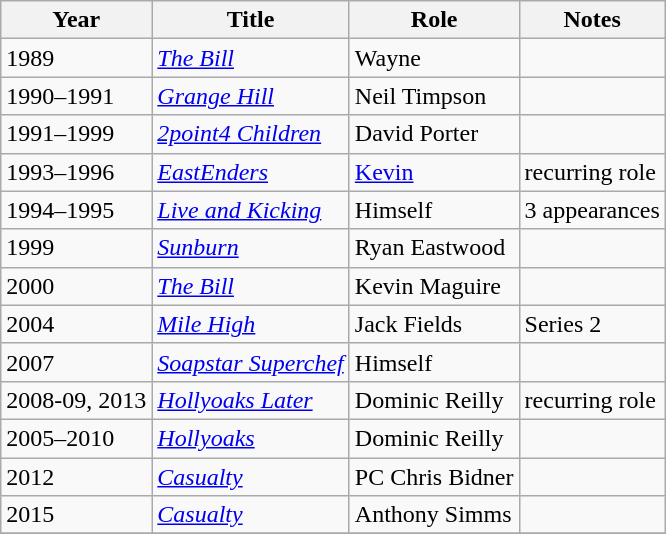<table class="wikitable sortable">
<tr>
<th>Year</th>
<th>Title</th>
<th>Role</th>
<th>Notes</th>
</tr>
<tr>
<td>1989</td>
<td><em><a href='#'>The Bill</a></em></td>
<td>Wayne</td>
<td></td>
</tr>
<tr>
<td>1990–1991</td>
<td><em><a href='#'>Grange Hill</a></em></td>
<td>Neil Timpson</td>
<td></td>
</tr>
<tr>
<td>1991–1999</td>
<td><em><a href='#'>2point4 Children</a></em></td>
<td>David Porter</td>
<td></td>
</tr>
<tr>
<td>1993–1996</td>
<td><em><a href='#'>EastEnders</a></em></td>
<td><a href='#'>Kevin</a></td>
<td>recurring role</td>
</tr>
<tr>
<td>1994–1995</td>
<td><em><a href='#'>Live and Kicking</a></em></td>
<td>Himself</td>
<td>3 appearances</td>
</tr>
<tr>
<td>1999</td>
<td><em><a href='#'>Sunburn</a></em></td>
<td>Ryan Eastwood</td>
<td></td>
</tr>
<tr>
<td>2000</td>
<td><em><a href='#'>The Bill</a></em></td>
<td>Kevin Maguire</td>
<td></td>
</tr>
<tr>
<td>2004</td>
<td><em><a href='#'>Mile High</a></em></td>
<td>Jack Fields</td>
<td>Series 2</td>
</tr>
<tr>
<td>2007</td>
<td><em><a href='#'>Soapstar Superchef</a></em></td>
<td>Himself</td>
<td></td>
</tr>
<tr>
<td>2008-09, 2013</td>
<td><em><a href='#'>Hollyoaks Later</a></em></td>
<td>Dominic Reilly</td>
<td>recurring role</td>
</tr>
<tr>
<td>2005–2010</td>
<td><em><a href='#'>Hollyoaks</a></em></td>
<td>Dominic Reilly</td>
<td></td>
</tr>
<tr>
<td>2012</td>
<td><em><a href='#'>Casualty</a></em></td>
<td>PC Chris Bidner</td>
<td></td>
</tr>
<tr>
<td>2015</td>
<td><em><a href='#'>Casualty</a></em></td>
<td>Anthony Simms</td>
<td></td>
</tr>
<tr>
</tr>
</table>
